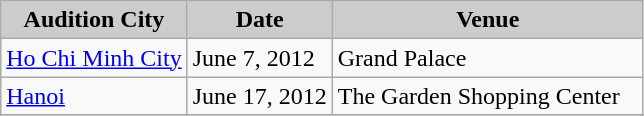<table class="wikitable">
<tr>
<td bgcolor="#CCCCCC" align="Center"><strong>Audition City</strong></td>
<td bgcolor="#CCCCCC" align="Center"><strong>Date</strong></td>
<td bgcolor="#cccccc" width=200 align=center><strong>Venue</strong></td>
</tr>
<tr>
<td><a href='#'>Ho Chi Minh City</a></td>
<td>June 7, 2012</td>
<td>Grand Palace</td>
</tr>
<tr>
<td><a href='#'>Hanoi</a></td>
<td>June 17, 2012</td>
<td>The Garden Shopping Center</td>
</tr>
<tr>
</tr>
</table>
